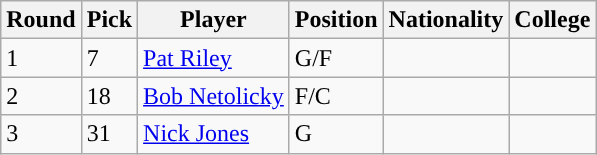<table class="wikitable sortable sortable">
<tr>
<th>Round</th>
<th>Pick</th>
<th>Player</th>
<th>Position</th>
<th>Nationality</th>
<th>College</th>
</tr>
<tr>
<td>1</td>
<td>7</td>
<td><a href='#'>Pat Riley</a></td>
<td>G/F</td>
<td></td>
<td></td>
</tr>
<tr>
<td>2</td>
<td>18</td>
<td><a href='#'>Bob Netolicky</a></td>
<td>F/C</td>
<td></td>
<td></td>
</tr>
<tr>
<td>3</td>
<td>31</td>
<td><a href='#'>Nick Jones</a></td>
<td>G</td>
<td></td>
<td></td>
</tr>
</table>
